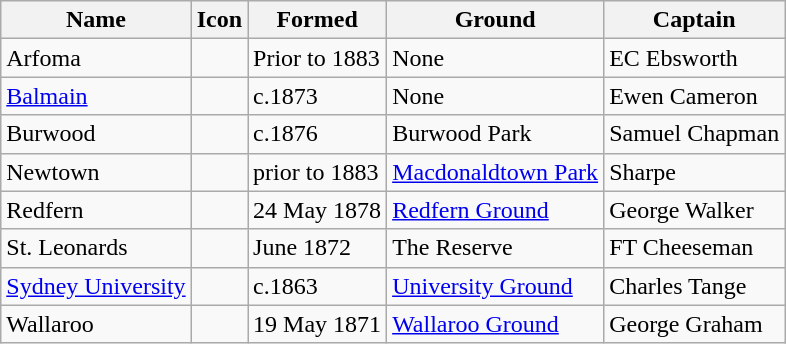<table class="wikitable">
<tr>
<th>Name</th>
<th>Icon</th>
<th>Formed</th>
<th>Ground</th>
<th>Captain</th>
</tr>
<tr>
<td>Arfoma</td>
<td></td>
<td>Prior to 1883</td>
<td>None</td>
<td>EC Ebsworth</td>
</tr>
<tr>
<td><a href='#'>Balmain</a></td>
<td></td>
<td>c.1873</td>
<td>None</td>
<td>Ewen Cameron</td>
</tr>
<tr>
<td>Burwood</td>
<td></td>
<td>c.1876</td>
<td>Burwood Park</td>
<td>Samuel Chapman</td>
</tr>
<tr>
<td>Newtown</td>
<td></td>
<td>prior to 1883</td>
<td><a href='#'>Macdonaldtown Park</a></td>
<td>Sharpe</td>
</tr>
<tr>
<td>Redfern</td>
<td></td>
<td>24 May 1878</td>
<td><a href='#'>Redfern Ground</a></td>
<td>George Walker</td>
</tr>
<tr>
<td>St. Leonards</td>
<td></td>
<td>June 1872</td>
<td>The Reserve</td>
<td>FT Cheeseman</td>
</tr>
<tr>
<td><a href='#'>Sydney University</a></td>
<td></td>
<td>c.1863</td>
<td><a href='#'>University Ground</a></td>
<td>Charles Tange</td>
</tr>
<tr>
<td>Wallaroo</td>
<td></td>
<td>19 May 1871</td>
<td><a href='#'>Wallaroo Ground</a></td>
<td>George Graham</td>
</tr>
</table>
